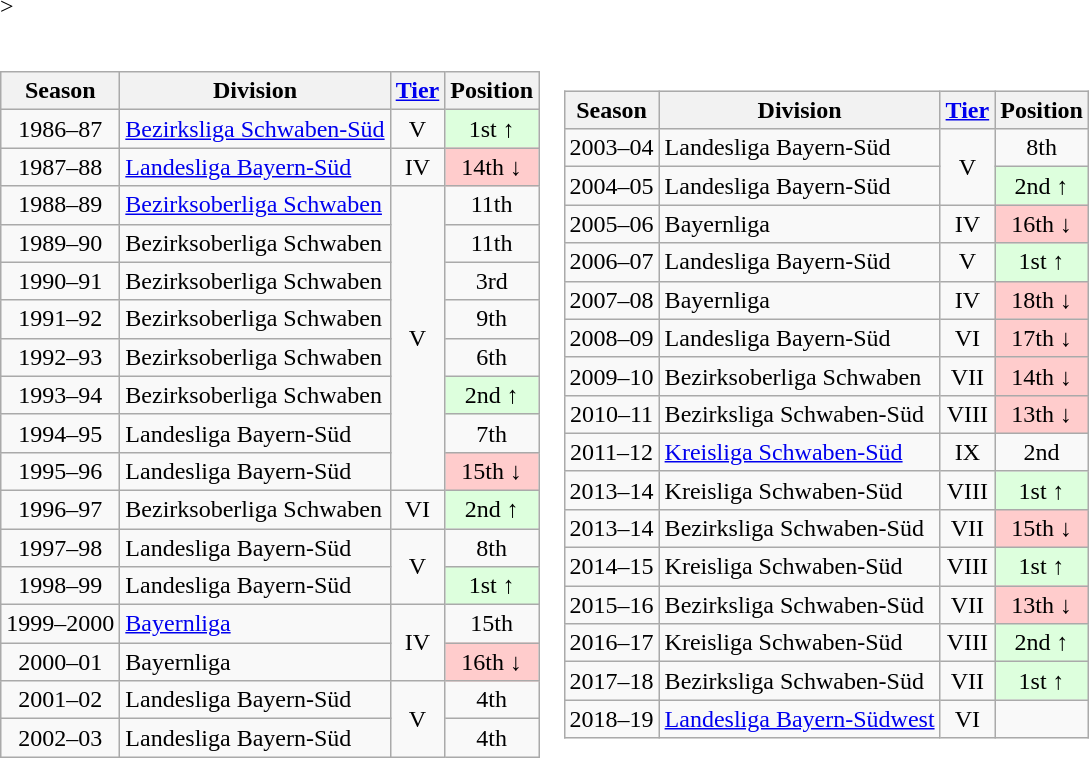<table border=0 cellpadding=0 cellspacing=0>>
<tr>
<td><br><table class="wikitable">
<tr>
<th>Season</th>
<th>Division</th>
<th><a href='#'>Tier</a></th>
<th>Position</th>
</tr>
<tr align="center">
<td>1986–87</td>
<td align="left"><a href='#'>Bezirksliga Schwaben-Süd</a></td>
<td>V</td>
<td style="background:#ddffdd">1st ↑</td>
</tr>
<tr align="center">
<td>1987–88</td>
<td align="left"><a href='#'>Landesliga Bayern-Süd</a></td>
<td>IV</td>
<td style="background:#ffcccc">14th ↓</td>
</tr>
<tr align="center">
<td>1988–89</td>
<td align="left"><a href='#'>Bezirksoberliga Schwaben</a></td>
<td rowspan=8>V</td>
<td>11th</td>
</tr>
<tr align="center">
<td>1989–90</td>
<td align="left">Bezirksoberliga Schwaben</td>
<td>11th</td>
</tr>
<tr align="center">
<td>1990–91</td>
<td align="left">Bezirksoberliga Schwaben</td>
<td>3rd</td>
</tr>
<tr align="center">
<td>1991–92</td>
<td align="left">Bezirksoberliga Schwaben</td>
<td>9th</td>
</tr>
<tr align="center">
<td>1992–93</td>
<td align="left">Bezirksoberliga Schwaben</td>
<td>6th</td>
</tr>
<tr align="center">
<td>1993–94</td>
<td align="left">Bezirksoberliga Schwaben</td>
<td style="background:#ddffdd">2nd ↑</td>
</tr>
<tr align="center">
<td>1994–95</td>
<td align="left">Landesliga Bayern-Süd</td>
<td>7th</td>
</tr>
<tr align="center">
<td>1995–96</td>
<td align="left">Landesliga Bayern-Süd</td>
<td style="background:#ffcccc">15th ↓</td>
</tr>
<tr align="center">
<td>1996–97</td>
<td align="left">Bezirksoberliga Schwaben</td>
<td>VI</td>
<td style="background:#ddffdd">2nd ↑</td>
</tr>
<tr align="center">
<td>1997–98</td>
<td align="left">Landesliga Bayern-Süd</td>
<td rowspan=2>V</td>
<td>8th</td>
</tr>
<tr align="center">
<td>1998–99</td>
<td align="left">Landesliga Bayern-Süd</td>
<td style="background:#ddffdd">1st ↑</td>
</tr>
<tr align="center">
<td>1999–2000</td>
<td align="left"><a href='#'>Bayernliga</a></td>
<td rowspan=2>IV</td>
<td>15th</td>
</tr>
<tr align="center">
<td>2000–01</td>
<td align="left">Bayernliga</td>
<td style="background:#ffcccc">16th ↓</td>
</tr>
<tr align="center">
<td>2001–02</td>
<td align="left">Landesliga Bayern-Süd</td>
<td rowspan=2>V</td>
<td>4th</td>
</tr>
<tr align="center">
<td>2002–03</td>
<td align="left">Landesliga Bayern-Süd</td>
<td>4th</td>
</tr>
</table>
</td>
<td><br><table class="wikitable">
<tr>
<th>Season</th>
<th>Division</th>
<th><a href='#'>Tier</a></th>
<th>Position</th>
</tr>
<tr align="center">
<td>2003–04</td>
<td align="left">Landesliga Bayern-Süd</td>
<td rowspan=2>V</td>
<td>8th</td>
</tr>
<tr align="center">
<td>2004–05</td>
<td align="left">Landesliga Bayern-Süd</td>
<td style="background:#ddffdd">2nd ↑</td>
</tr>
<tr align="center">
<td>2005–06</td>
<td align="left">Bayernliga</td>
<td>IV</td>
<td style="background:#ffcccc">16th ↓</td>
</tr>
<tr align="center">
<td>2006–07</td>
<td align="left">Landesliga Bayern-Süd</td>
<td>V</td>
<td style="background:#ddffdd">1st ↑</td>
</tr>
<tr align="center">
<td>2007–08</td>
<td align="left">Bayernliga</td>
<td>IV</td>
<td style="background:#ffcccc">18th ↓</td>
</tr>
<tr align="center">
<td>2008–09</td>
<td align="left">Landesliga Bayern-Süd</td>
<td>VI</td>
<td style="background:#ffcccc">17th ↓</td>
</tr>
<tr align="center">
<td>2009–10</td>
<td align="left">Bezirksoberliga Schwaben</td>
<td>VII</td>
<td style="background:#ffcccc">14th ↓</td>
</tr>
<tr align="center">
<td>2010–11</td>
<td align="left">Bezirksliga Schwaben-Süd</td>
<td>VIII</td>
<td style="background:#ffcccc">13th ↓</td>
</tr>
<tr align="center">
<td>2011–12</td>
<td align="left"><a href='#'>Kreisliga Schwaben-Süd</a></td>
<td>IX</td>
<td>2nd</td>
</tr>
<tr align="center">
<td>2013–14</td>
<td align="left">Kreisliga Schwaben-Süd</td>
<td>VIII</td>
<td style="background:#ddffdd">1st ↑</td>
</tr>
<tr align="center">
<td>2013–14</td>
<td align="left">Bezirksliga Schwaben-Süd</td>
<td>VII</td>
<td style="background:#ffcccc">15th ↓</td>
</tr>
<tr align="center">
<td>2014–15</td>
<td align="left">Kreisliga Schwaben-Süd</td>
<td>VIII</td>
<td style="background:#ddffdd">1st ↑</td>
</tr>
<tr align="center">
<td>2015–16</td>
<td align="left">Bezirksliga Schwaben-Süd</td>
<td>VII</td>
<td style="background:#ffcccc">13th ↓</td>
</tr>
<tr align="center">
<td>2016–17</td>
<td align="left">Kreisliga Schwaben-Süd</td>
<td>VIII</td>
<td style="background:#ddffdd">2nd ↑</td>
</tr>
<tr align="center">
<td>2017–18</td>
<td align="left">Bezirksliga Schwaben-Süd</td>
<td>VII</td>
<td style="background:#ddffdd">1st ↑</td>
</tr>
<tr align="center">
<td>2018–19</td>
<td align="left"><a href='#'>Landesliga Bayern-Südwest</a></td>
<td>VI</td>
<td></td>
</tr>
</table>
</td>
</tr>
</table>
